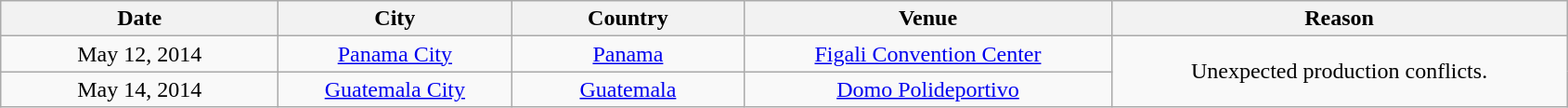<table class="wikitable" style="text-align:center;">
<tr>
<th scope="col" style="width:12em;">Date</th>
<th scope="col" style="width:10em;">City</th>
<th scope="col" style="width:10em;">Country</th>
<th scope="col" style="width:16em;">Venue</th>
<th scope="col" style="width:20em;">Reason</th>
</tr>
<tr>
<td>May 12, 2014</td>
<td><a href='#'>Panama City</a></td>
<td><a href='#'>Panama</a></td>
<td><a href='#'>Figali Convention Center</a></td>
<td rowspan="2">Unexpected production conflicts.</td>
</tr>
<tr>
<td>May 14, 2014</td>
<td><a href='#'>Guatemala City</a></td>
<td><a href='#'>Guatemala</a></td>
<td><a href='#'>Domo Polideportivo</a></td>
</tr>
</table>
